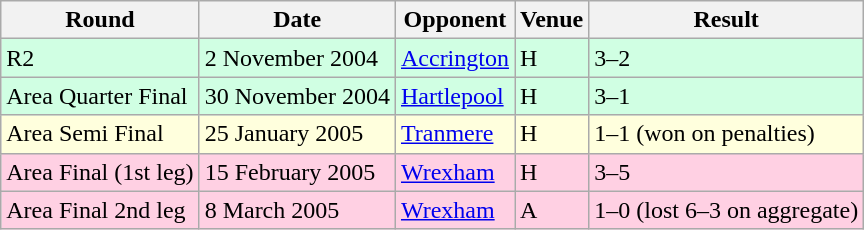<table class="wikitable">
<tr>
<th>Round</th>
<th>Date</th>
<th>Opponent</th>
<th>Venue</th>
<th>Result</th>
</tr>
<tr style="background-color: #d0ffe3;">
<td>R2</td>
<td>2 November 2004</td>
<td><a href='#'>Accrington</a></td>
<td>H</td>
<td>3–2</td>
</tr>
<tr style="background-color: #d0ffe3;">
<td>Area Quarter Final</td>
<td>30 November 2004</td>
<td><a href='#'>Hartlepool</a></td>
<td>H</td>
<td>3–1</td>
</tr>
<tr style="background-color: #ffffdd;">
<td>Area Semi Final</td>
<td>25 January 2005</td>
<td><a href='#'>Tranmere</a></td>
<td>H</td>
<td>1–1 (won on penalties)</td>
</tr>
<tr style="background-color: #ffd0e3;">
<td>Area Final (1st leg)</td>
<td>15 February 2005</td>
<td><a href='#'>Wrexham</a></td>
<td>H</td>
<td>3–5</td>
</tr>
<tr style="background-color: #ffd0e3;">
<td>Area Final 2nd leg</td>
<td>8 March 2005</td>
<td><a href='#'>Wrexham</a></td>
<td>A</td>
<td>1–0 (lost 6–3 on aggregate)</td>
</tr>
</table>
